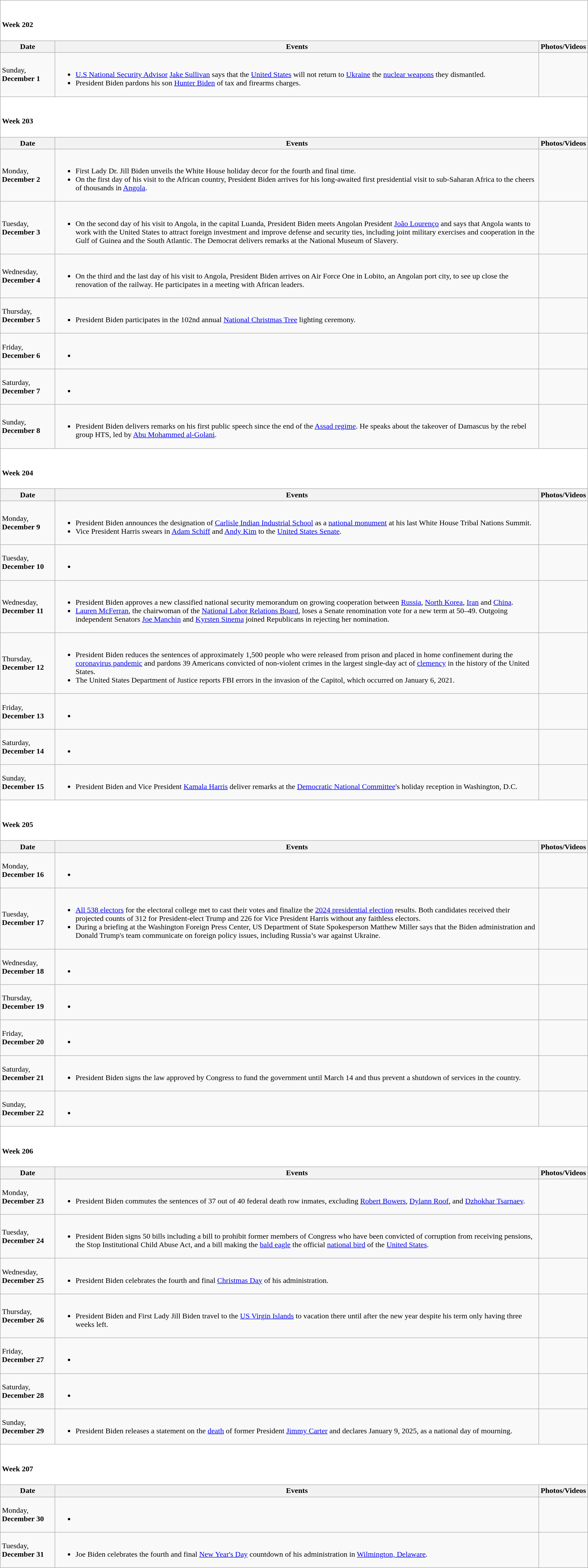<table class="wikitable">
<tr style="background:white;">
<td colspan="3"><br><h4>Week 202</h4></td>
</tr>
<tr>
<th>Date</th>
<th>Events</th>
<th>Photos/Videos</th>
</tr>
<tr>
<td>Sunday, <strong>December 1</strong></td>
<td><br><ul><li><a href='#'>U.S National Security Advisor</a> <a href='#'>Jake Sullivan</a> says that the <a href='#'>United States</a> will not return to <a href='#'>Ukraine</a> the <a href='#'>nuclear weapons</a> they dismantled.</li><li>President Biden pardons his son <a href='#'>Hunter Biden</a> of tax and firearms charges.</li></ul></td>
<td></td>
</tr>
<tr style="background:white;">
<td colspan="3"><br><h4>Week 203</h4></td>
</tr>
<tr>
<th>Date</th>
<th>Events</th>
<th>Photos/Videos</th>
</tr>
<tr>
<td>Monday, <strong>December 2</strong></td>
<td><br><ul><li>First Lady Dr. Jill Biden unveils the White House holiday decor for the fourth and final time.</li><li>On the first day of his visit to the African country, President Biden arrives for his long-awaited first presidential visit to sub-Saharan Africa to the cheers of thousands in <a href='#'>Angola</a>.</li></ul></td>
<td></td>
</tr>
<tr>
<td>Tuesday, <strong>December 3</strong></td>
<td><br><ul><li>On the second day of his visit to Angola, in the capital Luanda, President Biden meets Angolan President <a href='#'>João Lourenço</a> and says that Angola wants to work with the United States to attract foreign investment and improve defense and security ties, including joint military exercises and cooperation in the Gulf of Guinea and the South Atlantic. The Democrat delivers remarks at the National Museum of Slavery.</li></ul></td>
<td></td>
</tr>
<tr>
<td>Wednesday, <strong>December 4</strong></td>
<td><br><ul><li>On the third and the last day of his visit to Angola, President Biden arrives on Air Force One in Lobito, an Angolan port city, to see up close the renovation of the railway. He participates in a meeting with African leaders.</li></ul></td>
<td></td>
</tr>
<tr>
<td>Thursday, <strong>December 5</strong></td>
<td><br><ul><li>President Biden participates in the 102nd annual <a href='#'>National Christmas Tree</a> lighting ceremony.</li></ul></td>
<td></td>
</tr>
<tr>
<td>Friday, <strong>December 6</strong></td>
<td><br><ul><li></li></ul></td>
<td></td>
</tr>
<tr>
<td>Saturday, <strong>December 7</strong></td>
<td><br><ul><li></li></ul></td>
<td></td>
</tr>
<tr>
<td>Sunday, <strong>December 8</strong></td>
<td><br><ul><li>President Biden delivers remarks on his first public speech since the end of the <a href='#'>Assad regime</a>. He speaks about the takeover of Damascus by the rebel group HTS, led by <a href='#'>Abu Mohammed al-Golani</a>.</li></ul></td>
<td></td>
</tr>
<tr style="background:white;">
<td colspan="3"><br><h4>Week 204</h4></td>
</tr>
<tr>
<th>Date</th>
<th>Events</th>
<th>Photos/Videos</th>
</tr>
<tr>
<td>Monday, <strong>December 9</strong></td>
<td><br><ul><li>President Biden announces the designation of <a href='#'>Carlisle Indian Industrial School</a> as a <a href='#'>national monument</a> at his last White House Tribal Nations Summit.</li><li>Vice President Harris swears in <a href='#'>Adam Schiff</a> and <a href='#'>Andy Kim</a> to the <a href='#'>United States Senate</a>.</li></ul></td>
<td></td>
</tr>
<tr>
<td>Tuesday, <strong>December 10</strong></td>
<td><br><ul><li></li></ul></td>
<td></td>
</tr>
<tr>
<td>Wednesday, <strong>December 11</strong></td>
<td><br><ul><li>President Biden approves a new classified national security memorandum on growing cooperation between <a href='#'>Russia</a>, <a href='#'>North Korea</a>, <a href='#'>Iran</a> and <a href='#'>China</a>.</li><li><a href='#'>Lauren McFerran</a>, the chairwoman of the <a href='#'>National Labor Relations Board</a>, loses a Senate renomination vote for a new term at 50–49. Outgoing independent Senators <a href='#'>Joe Manchin</a> and <a href='#'>Kyrsten Sinema</a> joined Republicans in rejecting her nomination.</li></ul></td>
<td></td>
</tr>
<tr>
<td>Thursday, <strong>December 12</strong></td>
<td><br><ul><li>President Biden reduces the sentences of approximately 1,500 people who were released from prison and placed in home confinement during the <a href='#'>coronavirus pandemic</a> and pardons 39 Americans convicted of non-violent crimes in the largest single-day act of <a href='#'>clemency</a> in the history of the United States.</li><li>The United States Department of Justice reports FBI errors in the invasion of the Capitol, which occurred on January 6, 2021.</li></ul></td>
<td></td>
</tr>
<tr>
<td>Friday, <strong>December 13</strong></td>
<td><br><ul><li></li></ul></td>
<td></td>
</tr>
<tr>
<td>Saturday, <strong>December 14</strong></td>
<td><br><ul><li></li></ul></td>
<td></td>
</tr>
<tr>
<td>Sunday, <strong>December 15</strong></td>
<td><br><ul><li>President Biden and Vice President <a href='#'>Kamala Harris</a> deliver remarks at the <a href='#'>Democratic National Committee</a>'s holiday reception in Washington, D.C.</li></ul></td>
<td></td>
</tr>
<tr style="background:white;">
<td colspan="3"><br><h4>Week 205</h4></td>
</tr>
<tr>
<th>Date</th>
<th>Events</th>
<th>Photos/Videos</th>
</tr>
<tr>
<td>Monday, <strong>December 16</strong></td>
<td><br><ul><li></li></ul></td>
<td></td>
</tr>
<tr>
<td>Tuesday, <strong>December 17</strong></td>
<td><br><ul><li><a href='#'>All 538 electors</a> for the electoral college met to cast their votes and finalize the <a href='#'>2024 presidential election</a> results. Both candidates received their projected counts of 312 for President-elect Trump and 226 for Vice President Harris without any faithless electors.</li><li>During a briefing at the Washington Foreign Press Center, US Department of State Spokesperson Matthew Miller says that the Biden administration and Donald Trump's team communicate on foreign policy issues, including Russia’s war against Ukraine.</li></ul></td>
<td></td>
</tr>
<tr>
<td>Wednesday, <strong>December 18</strong></td>
<td><br><ul><li></li></ul></td>
<td></td>
</tr>
<tr>
<td>Thursday, <strong>December 19</strong></td>
<td><br><ul><li></li></ul></td>
<td></td>
</tr>
<tr>
<td>Friday, <strong>December 20</strong></td>
<td><br><ul><li></li></ul></td>
<td></td>
</tr>
<tr>
<td>Saturday, <strong>December 21</strong></td>
<td><br><ul><li>President Biden signs the law approved by Congress to fund the government until March 14 and thus prevent a shutdown of services in the country.</li></ul></td>
<td></td>
</tr>
<tr>
<td>Sunday, <strong>December 22</strong></td>
<td><br><ul><li></li></ul></td>
<td></td>
</tr>
<tr style="background:white;">
<td colspan="3"><br><h4>Week 206</h4></td>
</tr>
<tr>
<th>Date</th>
<th>Events</th>
<th>Photos/Videos</th>
</tr>
<tr>
<td>Monday, <strong>December 23</strong></td>
<td><br><ul><li>President Biden commutes the sentences of 37 out of 40 federal death row inmates, excluding <a href='#'>Robert Bowers</a>, <a href='#'>Dylann Roof</a>, and <a href='#'>Dzhokhar Tsarnaev</a>.</li></ul></td>
<td></td>
</tr>
<tr>
<td>Tuesday, <strong>December 24</strong></td>
<td><br><ul><li>President Biden signs 50 bills including a bill to prohibit former members of Congress who have been convicted of corruption from receiving pensions, the Stop Institutional Child Abuse Act, and a bill making the <a href='#'>bald eagle</a> the official <a href='#'>national bird</a> of the <a href='#'>United States</a>.</li></ul></td>
<td></td>
</tr>
<tr>
<td>Wednesday, <strong>December 25</strong></td>
<td><br><ul><li>President Biden celebrates the fourth and final <a href='#'>Christmas Day</a> of his administration.</li></ul></td>
<td></td>
</tr>
<tr>
<td>Thursday, <strong>December 26</strong></td>
<td><br><ul><li>President Biden and First Lady Jill Biden travel to the <a href='#'>US Virgin Islands</a> to vacation there until after the new year despite his term only having three weeks left.</li></ul></td>
<td></td>
</tr>
<tr>
<td>Friday, <strong>December 27</strong></td>
<td><br><ul><li></li></ul></td>
<td></td>
</tr>
<tr>
<td>Saturday, <strong>December 28</strong></td>
<td><br><ul><li></li></ul></td>
<td></td>
</tr>
<tr>
<td>Sunday, <strong>December 29</strong></td>
<td><br><ul><li>President Biden releases a statement on the <a href='#'>death</a> of former President <a href='#'>Jimmy Carter</a> and declares January 9, 2025, as a national day of mourning.</li></ul></td>
<td></td>
</tr>
<tr style="background:white;">
<td colspan="3"><br><h4>Week 207</h4></td>
</tr>
<tr>
<th>Date</th>
<th>Events</th>
<th>Photos/Videos</th>
</tr>
<tr>
<td>Monday, <strong>December 30</strong></td>
<td><br><ul><li></li></ul></td>
<td></td>
</tr>
<tr>
<td>Tuesday, <strong>December 31</strong></td>
<td><br><ul><li>Joe Biden celebrates the fourth and final <a href='#'>New Year's Day</a> countdown of his administration in <a href='#'>Wilmington, Delaware</a>.</li></ul></td>
<td></td>
</tr>
</table>
